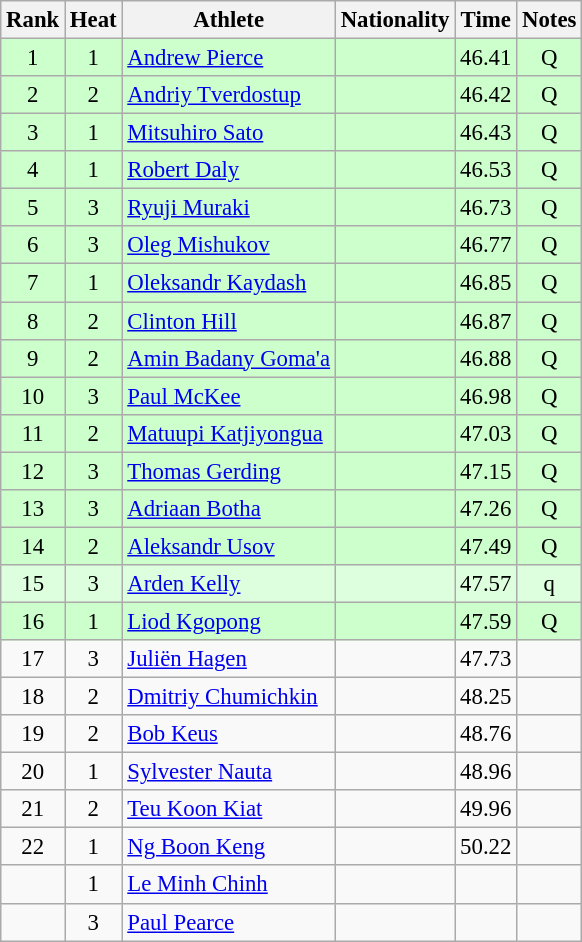<table class="wikitable sortable" style="text-align:center;font-size:95%">
<tr>
<th>Rank</th>
<th>Heat</th>
<th>Athlete</th>
<th>Nationality</th>
<th>Time</th>
<th>Notes</th>
</tr>
<tr bgcolor=ccffcc>
<td>1</td>
<td>1</td>
<td align="left"><a href='#'>Andrew Pierce</a></td>
<td align=left></td>
<td>46.41</td>
<td>Q</td>
</tr>
<tr bgcolor=ccffcc>
<td>2</td>
<td>2</td>
<td align="left"><a href='#'>Andriy Tverdostup</a></td>
<td align=left></td>
<td>46.42</td>
<td>Q</td>
</tr>
<tr bgcolor=ccffcc>
<td>3</td>
<td>1</td>
<td align="left"><a href='#'>Mitsuhiro Sato</a></td>
<td align=left></td>
<td>46.43</td>
<td>Q</td>
</tr>
<tr bgcolor=ccffcc>
<td>4</td>
<td>1</td>
<td align="left"><a href='#'>Robert Daly</a></td>
<td align=left></td>
<td>46.53</td>
<td>Q</td>
</tr>
<tr bgcolor=ccffcc>
<td>5</td>
<td>3</td>
<td align="left"><a href='#'>Ryuji Muraki</a></td>
<td align=left></td>
<td>46.73</td>
<td>Q</td>
</tr>
<tr bgcolor=ccffcc>
<td>6</td>
<td>3</td>
<td align="left"><a href='#'>Oleg Mishukov</a></td>
<td align=left></td>
<td>46.77</td>
<td>Q</td>
</tr>
<tr bgcolor=ccffcc>
<td>7</td>
<td>1</td>
<td align="left"><a href='#'>Oleksandr Kaydash</a></td>
<td align=left></td>
<td>46.85</td>
<td>Q</td>
</tr>
<tr bgcolor=ccffcc>
<td>8</td>
<td>2</td>
<td align="left"><a href='#'>Clinton Hill</a></td>
<td align=left></td>
<td>46.87</td>
<td>Q</td>
</tr>
<tr bgcolor=ccffcc>
<td>9</td>
<td>2</td>
<td align="left"><a href='#'>Amin Badany Goma'a</a></td>
<td align=left></td>
<td>46.88</td>
<td>Q</td>
</tr>
<tr bgcolor=ccffcc>
<td>10</td>
<td>3</td>
<td align="left"><a href='#'>Paul McKee</a></td>
<td align=left></td>
<td>46.98</td>
<td>Q</td>
</tr>
<tr bgcolor=ccffcc>
<td>11</td>
<td>2</td>
<td align="left"><a href='#'>Matuupi Katjiyongua</a></td>
<td align=left></td>
<td>47.03</td>
<td>Q</td>
</tr>
<tr bgcolor=ccffcc>
<td>12</td>
<td>3</td>
<td align="left"><a href='#'>Thomas Gerding</a></td>
<td align=left></td>
<td>47.15</td>
<td>Q</td>
</tr>
<tr bgcolor=ccffcc>
<td>13</td>
<td>3</td>
<td align="left"><a href='#'>Adriaan Botha</a></td>
<td align=left></td>
<td>47.26</td>
<td>Q</td>
</tr>
<tr bgcolor=ccffcc>
<td>14</td>
<td>2</td>
<td align="left"><a href='#'>Aleksandr Usov</a></td>
<td align=left></td>
<td>47.49</td>
<td>Q</td>
</tr>
<tr bgcolor=ddffdd>
<td>15</td>
<td>3</td>
<td align="left"><a href='#'>Arden Kelly</a></td>
<td align=left></td>
<td>47.57</td>
<td>q</td>
</tr>
<tr bgcolor=ccffcc>
<td>16</td>
<td>1</td>
<td align="left"><a href='#'>Liod Kgopong</a></td>
<td align=left></td>
<td>47.59</td>
<td>Q</td>
</tr>
<tr>
<td>17</td>
<td>3</td>
<td align="left"><a href='#'>Juliën Hagen</a></td>
<td align=left></td>
<td>47.73</td>
<td></td>
</tr>
<tr>
<td>18</td>
<td>2</td>
<td align="left"><a href='#'>Dmitriy Chumichkin</a></td>
<td align=left></td>
<td>48.25</td>
<td></td>
</tr>
<tr>
<td>19</td>
<td>2</td>
<td align="left"><a href='#'>Bob Keus</a></td>
<td align=left></td>
<td>48.76</td>
<td></td>
</tr>
<tr>
<td>20</td>
<td>1</td>
<td align="left"><a href='#'>Sylvester Nauta</a></td>
<td align=left></td>
<td>48.96</td>
<td></td>
</tr>
<tr>
<td>21</td>
<td>2</td>
<td align="left"><a href='#'>Teu Koon Kiat</a></td>
<td align=left></td>
<td>49.96</td>
<td></td>
</tr>
<tr>
<td>22</td>
<td>1</td>
<td align="left"><a href='#'>Ng Boon Keng</a></td>
<td align=left></td>
<td>50.22</td>
<td></td>
</tr>
<tr>
<td></td>
<td>1</td>
<td align="left"><a href='#'>Le Minh Chinh</a></td>
<td align=left></td>
<td></td>
<td></td>
</tr>
<tr>
<td></td>
<td>3</td>
<td align="left"><a href='#'>Paul Pearce</a></td>
<td align=left></td>
<td></td>
<td></td>
</tr>
</table>
